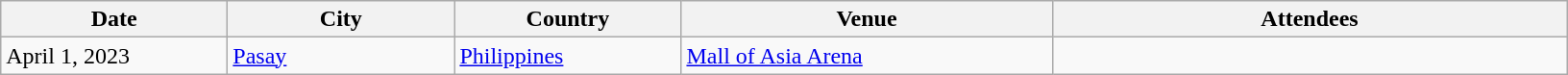<table class="wikitable">
<tr>
<th style="width:150px;">Date</th>
<th style="width:150px;">City</th>
<th style="width:150px;">Country</th>
<th style="width:250px;">Venue</th>
<th style="width:350px;">Attendees</th>
</tr>
<tr>
<td>April 1, 2023</td>
<td><a href='#'>Pasay</a></td>
<td><a href='#'>Philippines</a></td>
<td><a href='#'>Mall of Asia Arena</a></td>
<td></td>
</tr>
</table>
